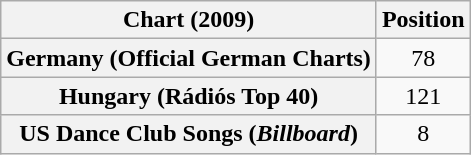<table class="wikitable sortable plainrowheaders" style="text-align:center">
<tr>
<th scope="col">Chart (2009)</th>
<th scope="col">Position</th>
</tr>
<tr>
<th scope="row">Germany (Official German Charts)</th>
<td>78</td>
</tr>
<tr>
<th scope="row">Hungary (Rádiós Top 40)</th>
<td>121</td>
</tr>
<tr>
<th scope="row">US Dance Club Songs (<em>Billboard</em>)</th>
<td>8</td>
</tr>
</table>
